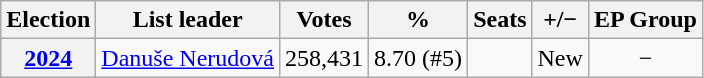<table class="wikitable" style=text-align:center;">
<tr>
<th>Election</th>
<th>List leader</th>
<th>Votes</th>
<th>%</th>
<th>Seats</th>
<th>+/−</th>
<th>EP Group</th>
</tr>
<tr>
<th><a href='#'>2024</a></th>
<td><a href='#'>Danuše Nerudová</a></td>
<td>258,431</td>
<td>8.70 (#5)</td>
<td></td>
<td>New</td>
<td>−</td>
</tr>
</table>
